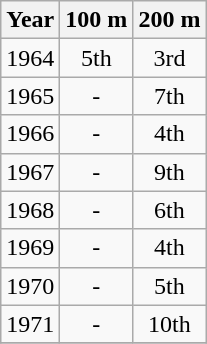<table class=wikitable float:right>
<tr>
<th>Year</th>
<th>100 m</th>
<th>200 m</th>
</tr>
<tr>
<td>1964</td>
<td align="center">5th</td>
<td align="center">3rd</td>
</tr>
<tr>
<td>1965</td>
<td align="center">-</td>
<td align="center">7th</td>
</tr>
<tr>
<td>1966</td>
<td align="center">-</td>
<td align="center">4th</td>
</tr>
<tr>
<td>1967</td>
<td align="center">-</td>
<td align="center">9th</td>
</tr>
<tr>
<td>1968</td>
<td align="center">-</td>
<td align="center">6th</td>
</tr>
<tr>
<td>1969</td>
<td align="center">-</td>
<td align="center">4th</td>
</tr>
<tr>
<td>1970</td>
<td align="center">-</td>
<td align="center">5th</td>
</tr>
<tr>
<td>1971</td>
<td align="center">-</td>
<td align="center">10th</td>
</tr>
<tr>
</tr>
</table>
